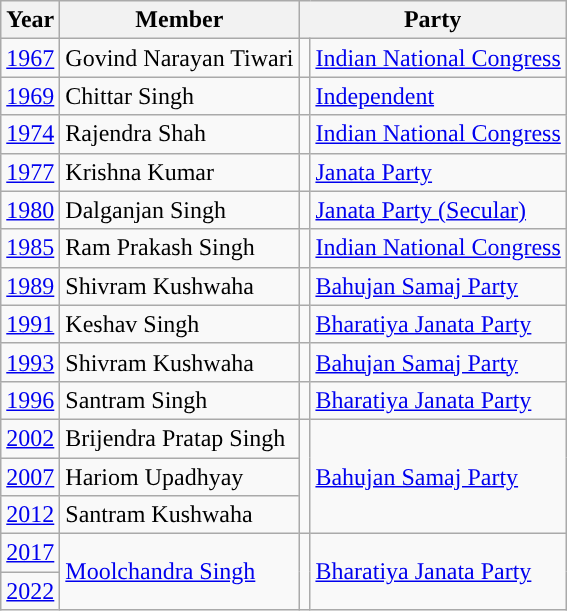<table class="wikitable">
<tr>
<th>Year</th>
<th>Member</th>
<th colspan="2">Party</th>
</tr>
<tr>
<td><a href='#'>1967</a></td>
<td>Govind Narayan Tiwari</td>
<td style="background-color: "></td>
<td><a href='#'>Indian National Congress</a></td>
</tr>
<tr>
<td><a href='#'>1969</a></td>
<td>Chittar Singh</td>
<td style="background-color: "></td>
<td><a href='#'>Independent</a></td>
</tr>
<tr>
<td><a href='#'>1974</a></td>
<td>Rajendra Shah</td>
<td style="background-color: "></td>
<td><a href='#'>Indian National Congress</a></td>
</tr>
<tr>
<td><a href='#'>1977</a></td>
<td>Krishna Kumar</td>
<td style="background-color: "></td>
<td><a href='#'>Janata Party</a></td>
</tr>
<tr>
<td><a href='#'>1980</a></td>
<td>Dalganjan Singh</td>
<td style="background-color: "></td>
<td><a href='#'>Janata Party (Secular)</a></td>
</tr>
<tr>
<td><a href='#'>1985</a></td>
<td>Ram Prakash Singh</td>
<td style="background-color: "></td>
<td><a href='#'>Indian National Congress</a></td>
</tr>
<tr>
<td><a href='#'>1989</a></td>
<td>Shivram Kushwaha</td>
<td style="background-color: "></td>
<td><a href='#'>Bahujan Samaj Party</a></td>
</tr>
<tr>
<td><a href='#'>1991</a></td>
<td>Keshav Singh</td>
<td style="background-color: "></td>
<td><a href='#'>Bharatiya Janata Party</a></td>
</tr>
<tr>
<td><a href='#'>1993</a></td>
<td>Shivram Kushwaha</td>
<td style="background-color: "></td>
<td><a href='#'>Bahujan Samaj Party</a></td>
</tr>
<tr>
<td><a href='#'>1996</a></td>
<td>Santram Singh</td>
<td style="background-color: "></td>
<td><a href='#'>Bharatiya Janata Party</a></td>
</tr>
<tr>
<td><a href='#'>2002</a></td>
<td>Brijendra Pratap Singh</td>
<td rowspan="3" style="background-color: "></td>
<td rowspan="3"><a href='#'>Bahujan Samaj Party</a></td>
</tr>
<tr>
<td><a href='#'>2007</a></td>
<td>Hariom Upadhyay</td>
</tr>
<tr>
<td><a href='#'>2012</a></td>
<td>Santram Kushwaha</td>
</tr>
<tr>
<td><a href='#'>2017</a></td>
<td rowspan="2"><a href='#'>Moolchandra Singh</a></td>
<td rowspan="2" style="background-color: "></td>
<td rowspan="2"><a href='#'>Bharatiya Janata Party</a></td>
</tr>
<tr>
<td><a href='#'>2022</a></td>
</tr>
</table>
